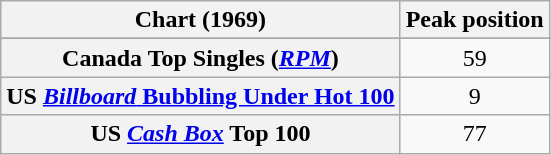<table class="wikitable sortable plainrowheaders" style="text-align:center;">
<tr>
<th scope="col">Chart (1969)</th>
<th scope="col">Peak position</th>
</tr>
<tr>
</tr>
<tr>
<th scope="row">Canada Top Singles (<em><a href='#'>RPM</a></em>)</th>
<td align="center">59</td>
</tr>
<tr>
<th scope="row">US <a href='#'><em>Billboard</em> Bubbling Under Hot 100</a></th>
<td align="center">9</td>
</tr>
<tr>
<th scope="row">US <a href='#'><em>Cash Box</em></a> Top 100</th>
<td align="center">77</td>
</tr>
</table>
